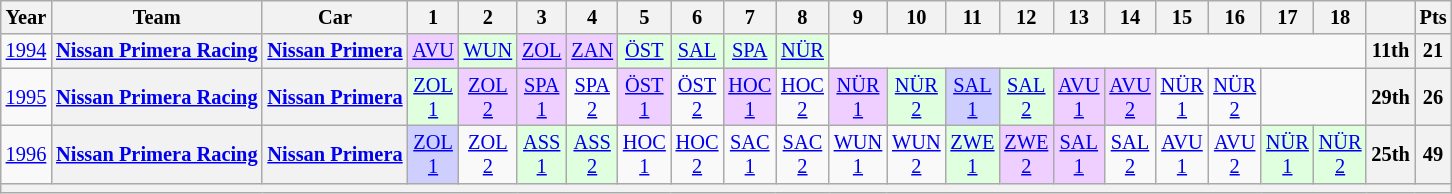<table class="wikitable" style="text-align:center; font-size:85%">
<tr>
<th>Year</th>
<th>Team</th>
<th>Car</th>
<th>1</th>
<th>2</th>
<th>3</th>
<th>4</th>
<th>5</th>
<th>6</th>
<th>7</th>
<th>8</th>
<th>9</th>
<th>10</th>
<th>11</th>
<th>12</th>
<th>13</th>
<th>14</th>
<th>15</th>
<th>16</th>
<th>17</th>
<th>18</th>
<th></th>
<th>Pts</th>
</tr>
<tr>
<td><a href='#'>1994</a></td>
<th nowrap><a href='#'>Nissan Primera Racing</a></th>
<th nowrap><a href='#'>Nissan Primera</a></th>
<td style="background:#EFCFFF;"><a href='#'>AVU</a><br></td>
<td style="background:#DFFFDF;"><a href='#'>WUN</a><br></td>
<td style="background:#EFCFFF;"><a href='#'>ZOL</a><br></td>
<td style="background:#EFCFFF;"><a href='#'>ZAN</a><br></td>
<td style="background:#DFFFDF;"><a href='#'>ÖST</a><br></td>
<td style="background:#DFFFDF;"><a href='#'>SAL</a><br></td>
<td style="background:#DFFFDF;"><a href='#'>SPA</a><br></td>
<td style="background:#DFFFDF;"><a href='#'>NÜR</a><br></td>
<td colspan=10></td>
<th>11th</th>
<th>21</th>
</tr>
<tr>
<td><a href='#'>1995</a></td>
<th nowrap><a href='#'>Nissan Primera Racing</a></th>
<th nowrap><a href='#'>Nissan Primera</a></th>
<td style="background:#DFFFDF;"><a href='#'>ZOL<br>1</a><br></td>
<td style="background:#EFCFFF;"><a href='#'>ZOL<br>2</a><br></td>
<td style="background:#EFCFFF;"><a href='#'>SPA<br>1</a><br></td>
<td><a href='#'>SPA<br>2</a><br></td>
<td style="background:#EFCFFF;"><a href='#'>ÖST<br>1</a><br></td>
<td><a href='#'>ÖST<br>2</a><br></td>
<td style="background:#EFCFFF;"><a href='#'>HOC<br>1</a><br></td>
<td><a href='#'>HOC<br>2</a><br></td>
<td style="background:#EFCFFF;"><a href='#'>NÜR<br>1</a><br></td>
<td style="background:#DFFFDF;"><a href='#'>NÜR<br>2</a><br></td>
<td style="background:#cfcfff;"><a href='#'>SAL<br>1</a><br></td>
<td style="background:#DFFFDF;"><a href='#'>SAL<br>2</a><br></td>
<td style="background:#EFCFFF;"><a href='#'>AVU<br>1</a><br></td>
<td style="background:#EFCFFF;"><a href='#'>AVU<br>2</a><br></td>
<td><a href='#'>NÜR<br>1</a></td>
<td><a href='#'>NÜR<br>2</a></td>
<td colspan=2></td>
<th>29th</th>
<th>26</th>
</tr>
<tr>
<td><a href='#'>1996</a></td>
<th nowrap><a href='#'>Nissan Primera Racing</a></th>
<th nowrap><a href='#'>Nissan Primera</a></th>
<td style="background:#cfcfff;"><a href='#'>ZOL<br>1</a><br></td>
<td><a href='#'>ZOL<br>2</a><br></td>
<td style="background:#DFFFDF;"><a href='#'>ASS<br>1</a><br></td>
<td style="background:#DFFFDF;"><a href='#'>ASS<br>2</a><br></td>
<td><a href='#'>HOC<br>1</a></td>
<td><a href='#'>HOC<br>2</a></td>
<td><a href='#'>SAC<br>1</a></td>
<td><a href='#'>SAC<br>2</a></td>
<td><a href='#'>WUN<br>1</a></td>
<td><a href='#'>WUN<br>2</a></td>
<td style="background:#DFFFDF;"><a href='#'>ZWE<br>1</a><br></td>
<td style="background:#EFCFFF;"><a href='#'>ZWE<br>2</a><br></td>
<td style="background:#EFCFFF;"><a href='#'>SAL<br>1</a><br></td>
<td><a href='#'>SAL<br>2</a><br></td>
<td><a href='#'>AVU<br>1</a></td>
<td><a href='#'>AVU<br>2</a></td>
<td style="background:#DFFFDF;"><a href='#'>NÜR<br>1</a><br></td>
<td style="background:#DFFFDF;"><a href='#'>NÜR<br>2</a><br></td>
<th>25th</th>
<th>49</th>
</tr>
<tr>
<th colspan="23"></th>
</tr>
</table>
